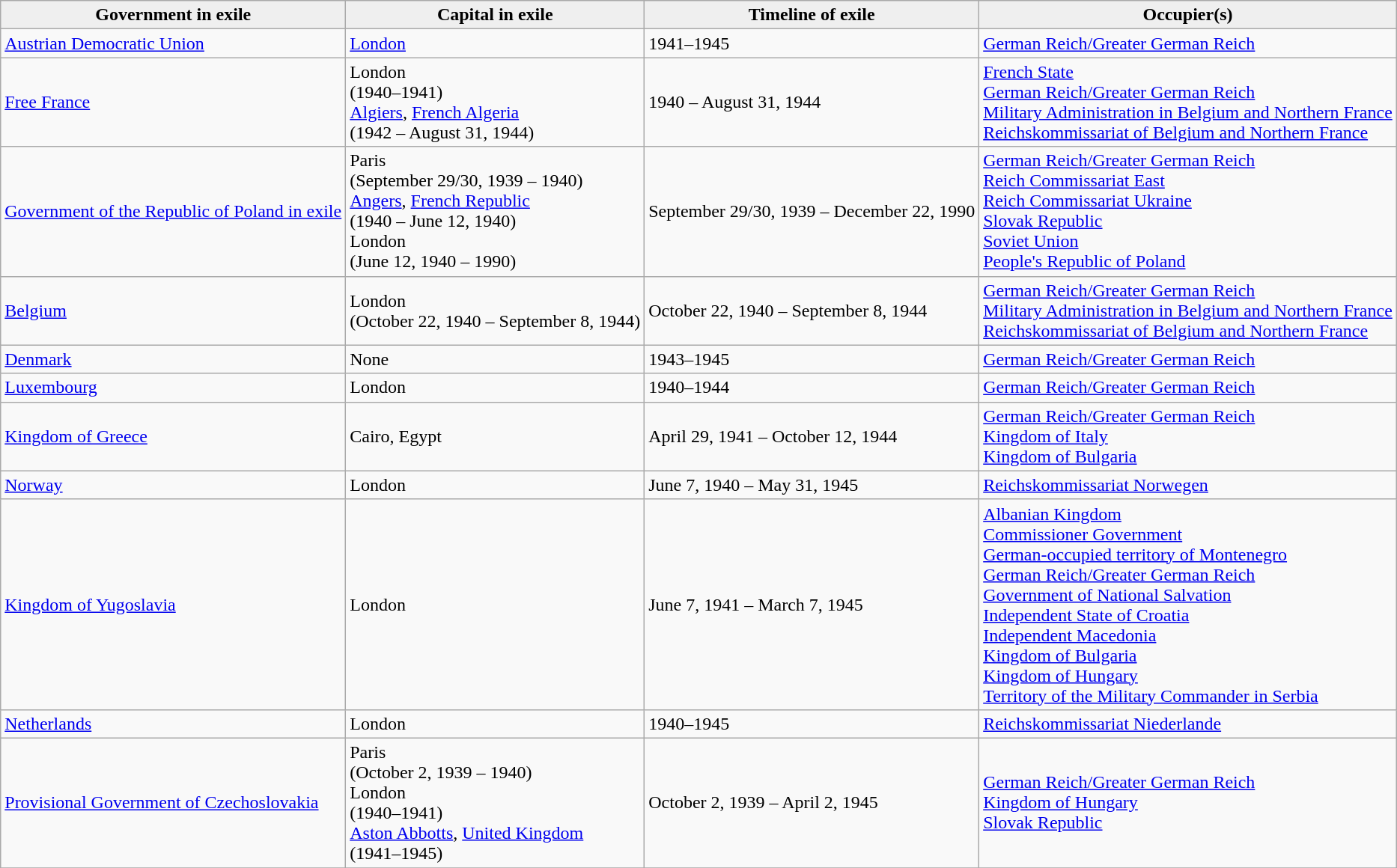<table class="wikitable sortable">
<tr>
<th style="background:#efefef;">Government in exile</th>
<th style="background:#efefef;">Capital in exile</th>
<th style="background:#efefef;">Timeline of exile</th>
<th style="background:#efefef;">Occupier(s)</th>
</tr>
<tr>
<td> <a href='#'>Austrian Democratic Union</a></td>
<td> <a href='#'>London</a></td>
<td>1941–1945</td>
<td> <a href='#'>German Reich/Greater German Reich</a></td>
</tr>
<tr>
<td> <a href='#'>Free France</a></td>
<td> London<br>(1940–1941)<br> <a href='#'>Algiers</a>, <a href='#'>French Algeria</a><br>(1942 – August 31, 1944)</td>
<td>1940 – August 31, 1944</td>
<td> <a href='#'>French State</a><br> <a href='#'>German Reich/Greater German Reich</a><br> <a href='#'>Military Administration in Belgium and Northern France</a><br> <a href='#'>Reichskommissariat of Belgium and Northern France</a></td>
</tr>
<tr>
<td> <a href='#'>Government of the Republic of Poland in exile</a></td>
<td> Paris<br>(September 29/30, 1939 – 1940)<br> <a href='#'>Angers</a>, <a href='#'>French Republic</a><br>(1940 – June 12, 1940)<br> London<br>(June 12, 1940 – 1990)</td>
<td>September 29/30, 1939 – December 22, 1990</td>
<td> <a href='#'>German Reich/Greater German Reich</a><br> <a href='#'>Reich Commissariat East</a><br> <a href='#'>Reich Commissariat Ukraine</a><br> <a href='#'>Slovak Republic</a><br> <a href='#'>Soviet Union</a><br> <a href='#'>People's Republic of Poland</a></td>
</tr>
<tr>
<td> <a href='#'>Belgium</a></td>
<td> London<br>(October 22, 1940 – September 8, 1944)</td>
<td>October 22, 1940 – September 8, 1944</td>
<td> <a href='#'>German Reich/Greater German Reich</a><br> <a href='#'>Military Administration in Belgium and Northern France</a><br> <a href='#'>Reichskommissariat of Belgium and Northern France</a></td>
</tr>
<tr>
<td> <a href='#'>Denmark</a></td>
<td>None</td>
<td>1943–1945</td>
<td> <a href='#'>German Reich/Greater German Reich</a></td>
</tr>
<tr>
<td> <a href='#'>Luxembourg</a></td>
<td> London</td>
<td>1940–1944</td>
<td> <a href='#'>German Reich/Greater German Reich</a></td>
</tr>
<tr>
<td> <a href='#'>Kingdom of Greece</a></td>
<td> Cairo, Egypt</td>
<td>April 29, 1941 – October 12, 1944</td>
<td> <a href='#'>German Reich/Greater German Reich</a><br> <a href='#'>Kingdom of Italy</a><br> <a href='#'>Kingdom of Bulgaria</a></td>
</tr>
<tr>
<td> <a href='#'>Norway</a></td>
<td> London</td>
<td>June 7, 1940 – May 31, 1945</td>
<td> <a href='#'>Reichskommissariat Norwegen</a></td>
</tr>
<tr>
<td> <a href='#'>Kingdom of Yugoslavia</a></td>
<td> London</td>
<td>June 7, 1941 – March 7, 1945</td>
<td> <a href='#'>Albanian Kingdom</a><br><a href='#'>Commissioner Government</a><br> <a href='#'>German-occupied territory of Montenegro</a><br> <a href='#'>German Reich/Greater German Reich</a><br> <a href='#'>Government of National Salvation</a><br> <a href='#'>Independent State of Croatia</a><br> <a href='#'>Independent Macedonia</a><br> <a href='#'>Kingdom of Bulgaria</a><br> <a href='#'>Kingdom of Hungary</a><br> <a href='#'>Territory of the Military Commander in Serbia</a><br></td>
</tr>
<tr>
<td> <a href='#'>Netherlands</a></td>
<td> London</td>
<td>1940–1945</td>
<td> <a href='#'>Reichskommissariat Niederlande</a></td>
</tr>
<tr>
<td> <a href='#'>Provisional Government of Czechoslovakia</a></td>
<td> Paris<br>(October 2, 1939 – 1940)<br> London<br>(1940–1941)<br> <a href='#'>Aston Abbotts</a>, <a href='#'>United Kingdom</a><br>(1941–1945)</td>
<td>October 2, 1939 – April 2, 1945</td>
<td> <a href='#'>German Reich/Greater German Reich</a><br> <a href='#'>Kingdom of Hungary</a><br> <a href='#'>Slovak Republic</a></td>
</tr>
<tr>
</tr>
</table>
